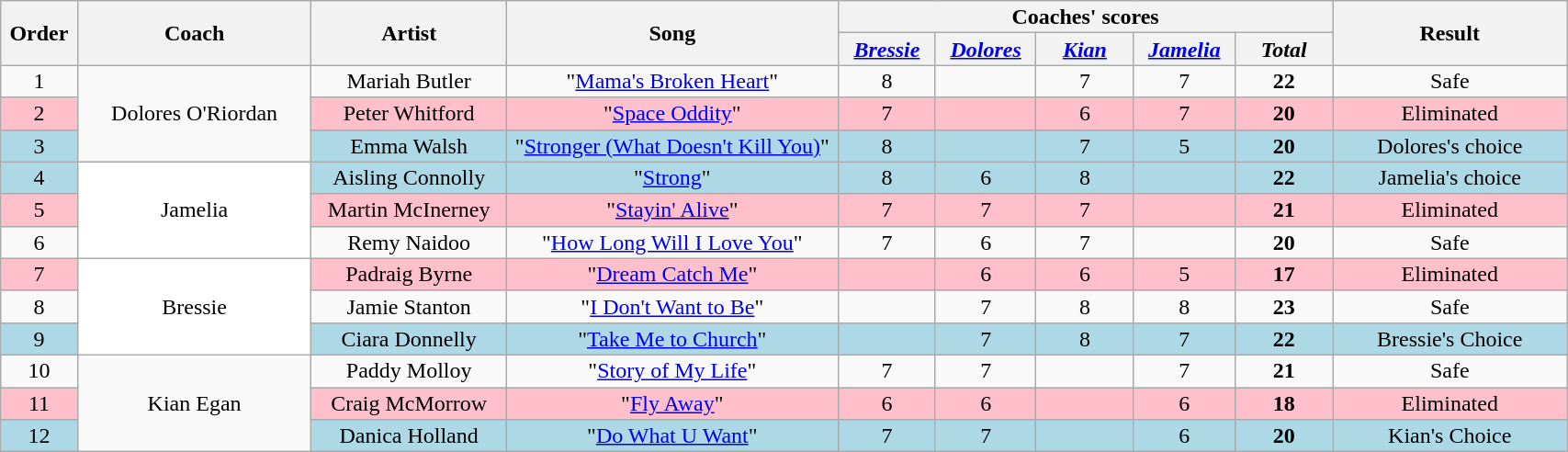<table class="wikitable" style="text-align:center; line-height:16px; width:90%;">
<tr>
<th scope="col" rowspan="2" width="02%">Order</th>
<th scope="col" rowspan="2" width="12%">Coach</th>
<th scope="col" rowspan="2" width="10%">Artist</th>
<th scope="col" rowspan="2" width="17%">Song</th>
<th scope="col" colspan="5" width="10%">Coaches' scores</th>
<th scope="col" rowspan="2" width="12%">Result</th>
</tr>
<tr>
<th width="5%"><em><a href='#'>Bressie</a></em></th>
<th width="5%"><em><a href='#'>Dolores</a></em></th>
<th width="5%"><em><a href='#'>Kian</a></em></th>
<th width="5%"><em><a href='#'>Jamelia</a></em></th>
<th width="5%"><em>Total</em></th>
</tr>
<tr>
<td>1</td>
<td rowspan="3">Dolores O'Riordan</td>
<td>Mariah Butler</td>
<td>"<a href='#'>Mama's Broken Heart</a>"</td>
<td>8</td>
<td></td>
<td>7</td>
<td>7</td>
<td><strong>22</strong></td>
<td>Safe</td>
</tr>
<tr style="background:pink;">
<td>2</td>
<td>Peter Whitford</td>
<td>"<a href='#'>Space Oddity</a>"</td>
<td>7</td>
<td></td>
<td>6</td>
<td>7</td>
<td><strong>20</strong></td>
<td>Eliminated</td>
</tr>
<tr style="background:lightblue;">
<td>3</td>
<td>Emma Walsh</td>
<td>"<a href='#'>Stronger (What Doesn't Kill You)</a>"</td>
<td>8</td>
<td></td>
<td>7</td>
<td>5</td>
<td><strong>20</strong></td>
<td>Dolores's choice</td>
</tr>
<tr style="background:lightblue;">
<td>4</td>
<td rowspan="3" style="background:white;">Jamelia</td>
<td>Aisling Connolly</td>
<td>"<a href='#'>Strong</a>"</td>
<td>8</td>
<td>6</td>
<td>8</td>
<td></td>
<td><strong>22</strong></td>
<td>Jamelia's choice</td>
</tr>
<tr style="background:pink;">
<td>5</td>
<td>Martin McInerney</td>
<td>"<a href='#'>Stayin' Alive</a>"</td>
<td>7</td>
<td>7</td>
<td>7</td>
<td></td>
<td><strong>21</strong></td>
<td>Eliminated</td>
</tr>
<tr>
<td>6</td>
<td>Remy Naidoo</td>
<td>"<a href='#'>How Long Will I Love You</a>"</td>
<td>7</td>
<td>6</td>
<td>7</td>
<td></td>
<td><strong>20</strong></td>
<td>Safe</td>
</tr>
<tr style="background:pink;">
<td>7</td>
<td rowspan="3" style="background:white;">Bressie</td>
<td>Padraig Byrne</td>
<td>"<a href='#'>Dream Catch Me</a>"</td>
<td></td>
<td>6</td>
<td>6</td>
<td>5</td>
<td><strong>17</strong></td>
<td>Eliminated</td>
</tr>
<tr>
<td>8</td>
<td>Jamie Stanton</td>
<td>"<a href='#'>I Don't Want to Be</a>"</td>
<td></td>
<td>7</td>
<td>8</td>
<td>8</td>
<td><strong>23</strong></td>
<td>Safe</td>
</tr>
<tr style="background:lightblue;">
<td>9</td>
<td>Ciara Donnelly</td>
<td>"<a href='#'>Take Me to Church</a>"</td>
<td></td>
<td>7</td>
<td>8</td>
<td>7</td>
<td><strong>22</strong></td>
<td>Bressie's Choice</td>
</tr>
<tr>
<td>10</td>
<td rowspan="3">Kian Egan</td>
<td>Paddy Molloy</td>
<td>"<a href='#'>Story of My Life</a>"</td>
<td>7</td>
<td>7</td>
<td></td>
<td>7</td>
<td><strong>21</strong></td>
<td>Safe</td>
</tr>
<tr style="background:pink;">
<td>11</td>
<td>Craig McMorrow</td>
<td>"<a href='#'>Fly Away</a>"</td>
<td>6</td>
<td>6</td>
<td></td>
<td>6</td>
<td><strong>18</strong></td>
<td>Eliminated</td>
</tr>
<tr style="background:lightblue;">
<td>12</td>
<td>Danica Holland</td>
<td>"<a href='#'>Do What U Want</a>"</td>
<td>7</td>
<td>7</td>
<td></td>
<td>6</td>
<td><strong>20</strong></td>
<td>Kian's Choice</td>
</tr>
</table>
